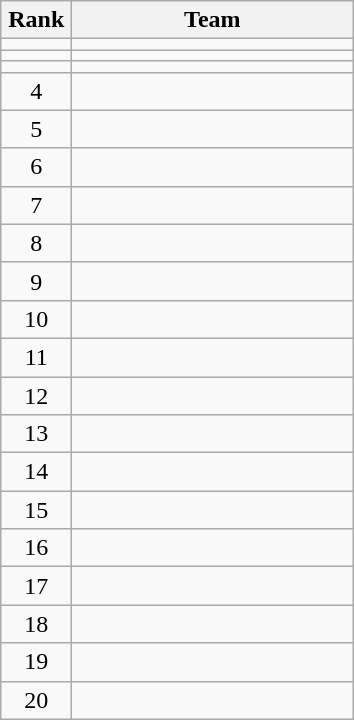<table class="wikitable" style="text-align:center;">
<tr>
<th width=40>Rank</th>
<th width=180>Team</th>
</tr>
<tr>
<td></td>
<td align=left></td>
</tr>
<tr>
<td></td>
<td align=left></td>
</tr>
<tr>
<td></td>
<td align=left></td>
</tr>
<tr>
<td>4</td>
<td align=left></td>
</tr>
<tr>
<td>5</td>
<td align=left></td>
</tr>
<tr>
<td>6</td>
<td align=left></td>
</tr>
<tr>
<td>7</td>
<td align=left></td>
</tr>
<tr>
<td>8</td>
<td align=left></td>
</tr>
<tr>
<td>9</td>
<td align=left></td>
</tr>
<tr>
<td>10</td>
<td align=left></td>
</tr>
<tr>
<td>11</td>
<td align=left></td>
</tr>
<tr>
<td>12</td>
<td align=left></td>
</tr>
<tr>
<td>13</td>
<td align=left></td>
</tr>
<tr>
<td>14</td>
<td align=left></td>
</tr>
<tr>
<td>15</td>
<td align=left></td>
</tr>
<tr>
<td>16</td>
<td align=left></td>
</tr>
<tr>
<td>17</td>
<td align=left></td>
</tr>
<tr>
<td>18</td>
<td align=left></td>
</tr>
<tr>
<td>19</td>
<td align=left></td>
</tr>
<tr>
<td>20</td>
<td align=left></td>
</tr>
</table>
